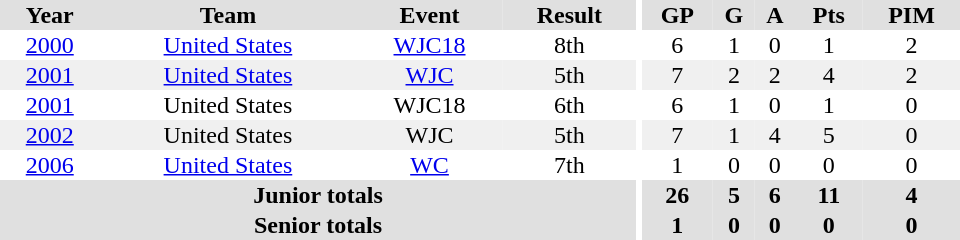<table border="0" cellpadding="1" cellspacing="0" ID="Table3" style="text-align:center; width:40em">
<tr ALIGN="center" bgcolor="#e0e0e0">
<th>Year</th>
<th>Team</th>
<th>Event</th>
<th>Result</th>
<th rowspan="99" bgcolor="#ffffff"></th>
<th>GP</th>
<th>G</th>
<th>A</th>
<th>Pts</th>
<th>PIM</th>
</tr>
<tr>
<td><a href='#'>2000</a></td>
<td><a href='#'>United States</a></td>
<td><a href='#'>WJC18</a></td>
<td>8th</td>
<td>6</td>
<td>1</td>
<td>0</td>
<td>1</td>
<td>2</td>
</tr>
<tr bgcolor="#f0f0f0">
<td><a href='#'>2001</a></td>
<td><a href='#'>United States</a></td>
<td><a href='#'>WJC</a></td>
<td>5th</td>
<td>7</td>
<td>2</td>
<td>2</td>
<td>4</td>
<td>2</td>
</tr>
<tr>
<td><a href='#'>2001</a></td>
<td>United States</td>
<td>WJC18</td>
<td>6th</td>
<td>6</td>
<td>1</td>
<td>0</td>
<td>1</td>
<td>0</td>
</tr>
<tr bgcolor="#f0f0f0">
<td><a href='#'>2002</a></td>
<td>United States</td>
<td>WJC</td>
<td>5th</td>
<td>7</td>
<td>1</td>
<td>4</td>
<td>5</td>
<td>0</td>
</tr>
<tr>
<td><a href='#'>2006</a></td>
<td><a href='#'>United States</a></td>
<td><a href='#'>WC</a></td>
<td>7th</td>
<td>1</td>
<td>0</td>
<td>0</td>
<td>0</td>
<td>0</td>
</tr>
<tr bgcolor="#e0e0e0">
<th colspan=4>Junior totals</th>
<th>26</th>
<th>5</th>
<th>6</th>
<th>11</th>
<th>4</th>
</tr>
<tr bgcolor="#e0e0e0">
<th colspan=4>Senior totals</th>
<th>1</th>
<th>0</th>
<th>0</th>
<th>0</th>
<th>0</th>
</tr>
</table>
